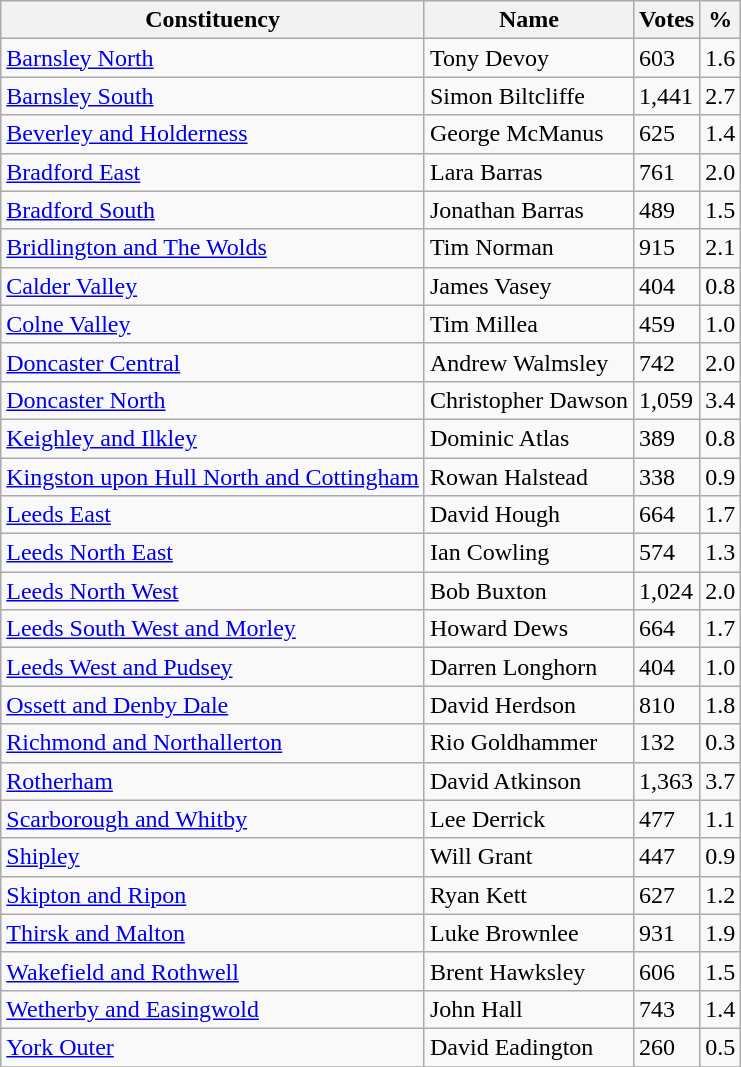<table class="wikitable sortable">
<tr>
<th>Constituency</th>
<th>Name</th>
<th>Votes</th>
<th>%</th>
</tr>
<tr>
<td><a href='#'>Barnsley North</a></td>
<td>Tony Devoy</td>
<td>603</td>
<td>1.6</td>
</tr>
<tr>
<td><a href='#'>Barnsley South</a></td>
<td>Simon Biltcliffe</td>
<td>1,441</td>
<td>2.7</td>
</tr>
<tr>
<td><a href='#'>Beverley and Holderness</a></td>
<td>George McManus</td>
<td>625</td>
<td>1.4</td>
</tr>
<tr>
<td><a href='#'>Bradford East</a></td>
<td>Lara Barras</td>
<td>761</td>
<td>2.0</td>
</tr>
<tr>
<td><a href='#'>Bradford South</a></td>
<td>Jonathan Barras</td>
<td>489</td>
<td>1.5</td>
</tr>
<tr>
<td><a href='#'>Bridlington and The Wolds</a></td>
<td>Tim Norman</td>
<td>915</td>
<td>2.1</td>
</tr>
<tr>
<td><a href='#'>Calder Valley</a></td>
<td>James Vasey</td>
<td>404</td>
<td>0.8</td>
</tr>
<tr>
<td><a href='#'>Colne Valley</a></td>
<td>Tim Millea</td>
<td>459</td>
<td>1.0</td>
</tr>
<tr>
<td><a href='#'>Doncaster Central</a></td>
<td>Andrew Walmsley</td>
<td>742</td>
<td>2.0</td>
</tr>
<tr>
<td><a href='#'>Doncaster North</a></td>
<td>Christopher Dawson</td>
<td>1,059</td>
<td>3.4</td>
</tr>
<tr>
<td><a href='#'>Keighley and Ilkley</a></td>
<td>Dominic Atlas</td>
<td>389</td>
<td>0.8</td>
</tr>
<tr>
<td><a href='#'>Kingston upon Hull North and Cottingham</a></td>
<td>Rowan Halstead</td>
<td>338</td>
<td>0.9</td>
</tr>
<tr>
<td><a href='#'>Leeds East</a></td>
<td>David Hough</td>
<td>664</td>
<td>1.7</td>
</tr>
<tr>
<td><a href='#'>Leeds North East</a></td>
<td>Ian Cowling</td>
<td>574</td>
<td>1.3</td>
</tr>
<tr>
<td><a href='#'>Leeds North West</a></td>
<td>Bob Buxton</td>
<td>1,024</td>
<td>2.0</td>
</tr>
<tr>
<td><a href='#'>Leeds South West and Morley</a></td>
<td>Howard Dews</td>
<td>664</td>
<td>1.7</td>
</tr>
<tr>
<td><a href='#'>Leeds West and Pudsey</a></td>
<td>Darren Longhorn</td>
<td>404</td>
<td>1.0</td>
</tr>
<tr>
<td><a href='#'>Ossett and Denby Dale</a></td>
<td>David Herdson</td>
<td>810</td>
<td>1.8</td>
</tr>
<tr>
<td><a href='#'>Richmond and Northallerton</a></td>
<td>Rio Goldhammer</td>
<td>132</td>
<td>0.3</td>
</tr>
<tr>
<td><a href='#'>Rotherham</a></td>
<td>David Atkinson</td>
<td>1,363</td>
<td>3.7</td>
</tr>
<tr>
<td><a href='#'>Scarborough and Whitby</a></td>
<td>Lee Derrick</td>
<td>477</td>
<td>1.1</td>
</tr>
<tr>
<td><a href='#'>Shipley</a></td>
<td>Will Grant</td>
<td>447</td>
<td>0.9</td>
</tr>
<tr>
<td><a href='#'>Skipton and Ripon</a></td>
<td>Ryan Kett</td>
<td>627</td>
<td>1.2</td>
</tr>
<tr>
<td><a href='#'>Thirsk and Malton</a></td>
<td>Luke Brownlee</td>
<td>931</td>
<td>1.9</td>
</tr>
<tr>
<td><a href='#'>Wakefield and Rothwell</a></td>
<td>Brent Hawksley</td>
<td>606</td>
<td>1.5</td>
</tr>
<tr>
<td><a href='#'>Wetherby and Easingwold</a></td>
<td>John Hall</td>
<td>743</td>
<td>1.4</td>
</tr>
<tr>
<td><a href='#'>York Outer</a></td>
<td>David Eadington</td>
<td>260</td>
<td>0.5</td>
</tr>
<tr>
</tr>
</table>
